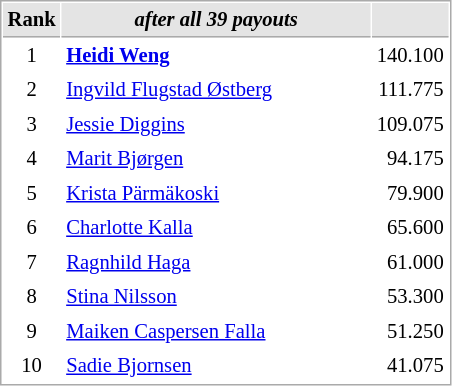<table cellspacing="1" cellpadding="3" style="border:1px solid #AAAAAA;font-size:86%">
<tr style="background-color: #E4E4E4;">
<th style="border-bottom:1px solid #AAAAAA" width=10>Rank</th>
<th style="border-bottom:1px solid #AAAAAA" width=200><em>after all 39 payouts</em></th>
<th style="border-bottom:1px solid #AAAAAA" width=20 align=right></th>
</tr>
<tr>
<td align=center>1</td>
<td><strong> <a href='#'>Heidi Weng</a></strong></td>
<td align=right>140.100</td>
</tr>
<tr>
<td align=center>2</td>
<td> <a href='#'>Ingvild Flugstad Østberg</a></td>
<td align=right>111.775</td>
</tr>
<tr>
<td align=center>3</td>
<td> <a href='#'>Jessie Diggins</a></td>
<td align=right>109.075</td>
</tr>
<tr>
<td align=center>4</td>
<td> <a href='#'>Marit Bjørgen</a></td>
<td align=right>94.175</td>
</tr>
<tr>
<td align=center>5</td>
<td> <a href='#'>Krista Pärmäkoski</a></td>
<td align=right>79.900</td>
</tr>
<tr>
<td align=center>6</td>
<td> <a href='#'>Charlotte Kalla</a></td>
<td align=right>65.600</td>
</tr>
<tr>
<td align=center>7</td>
<td> <a href='#'>Ragnhild Haga</a></td>
<td align=right>61.000</td>
</tr>
<tr>
<td align=center>8</td>
<td> <a href='#'>Stina Nilsson</a></td>
<td align=right>53.300</td>
</tr>
<tr>
<td align=center>9</td>
<td> <a href='#'>Maiken Caspersen Falla</a></td>
<td align=right>51.250</td>
</tr>
<tr>
<td align=center>10</td>
<td> <a href='#'>Sadie Bjornsen</a></td>
<td align=right>41.075</td>
</tr>
</table>
